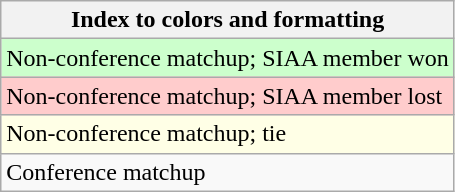<table class="wikitable">
<tr>
<th>Index to colors and formatting</th>
</tr>
<tr bgcolor=#ccffcc>
<td>Non-conference matchup; SIAA member won</td>
</tr>
<tr bgcolor=#ffcccc>
<td>Non-conference matchup; SIAA member lost</td>
</tr>
<tr bgcolor=#ffffe6>
<td>Non-conference matchup; tie</td>
</tr>
<tr>
<td>Conference matchup</td>
</tr>
</table>
